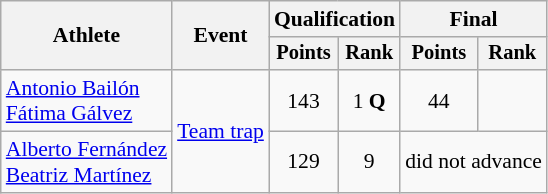<table class="wikitable" style="font-size:90%">
<tr>
<th rowspan="2">Athlete</th>
<th rowspan="2">Event</th>
<th colspan=2>Qualification</th>
<th colspan=2>Final</th>
</tr>
<tr style="font-size:95%">
<th>Points</th>
<th>Rank</th>
<th>Points</th>
<th>Rank</th>
</tr>
<tr align=center>
<td align=left><a href='#'>Antonio Bailón</a><br><a href='#'>Fátima Gálvez</a></td>
<td align=left rowspan=2><a href='#'>Team trap</a></td>
<td>143</td>
<td>1 <strong>Q</strong></td>
<td>44</td>
<td></td>
</tr>
<tr align=center>
<td align=left><a href='#'>Alberto Fernández</a><br><a href='#'>Beatriz Martínez</a></td>
<td>129</td>
<td>9</td>
<td colspan=2>did not advance</td>
</tr>
</table>
